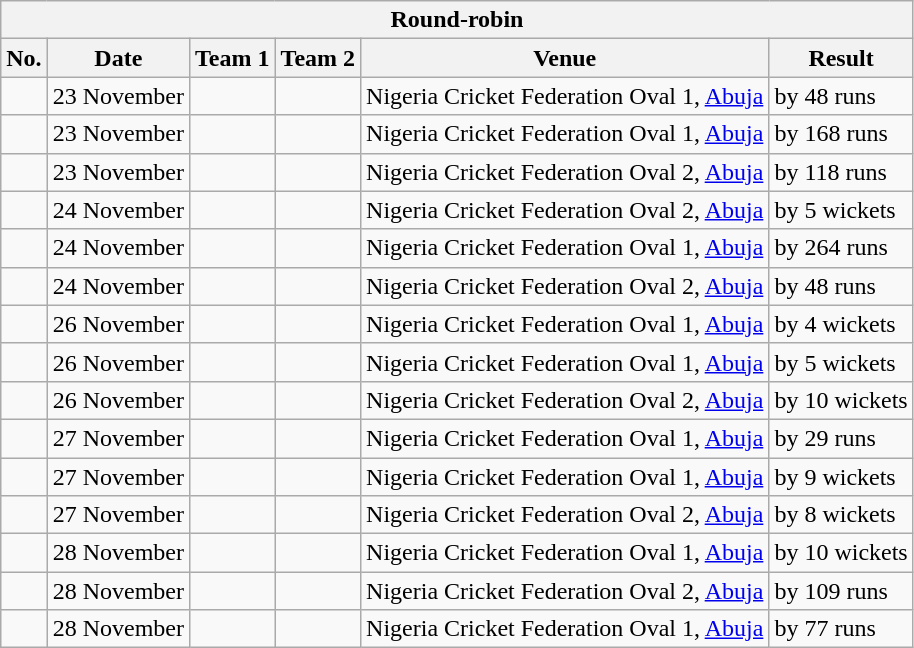<table class="wikitable">
<tr>
<th colspan="6">Round-robin</th>
</tr>
<tr>
<th>No.</th>
<th>Date</th>
<th>Team 1</th>
<th>Team 2</th>
<th>Venue</th>
<th>Result</th>
</tr>
<tr>
<td></td>
<td>23 November</td>
<td></td>
<td></td>
<td>Nigeria Cricket Federation Oval 1, <a href='#'>Abuja</a></td>
<td> by 48 runs</td>
</tr>
<tr>
<td></td>
<td>23 November</td>
<td></td>
<td></td>
<td>Nigeria Cricket Federation Oval 1, <a href='#'>Abuja</a></td>
<td> by 168 runs</td>
</tr>
<tr>
<td></td>
<td>23 November</td>
<td></td>
<td></td>
<td>Nigeria Cricket Federation Oval 2, <a href='#'>Abuja</a></td>
<td> by 118 runs</td>
</tr>
<tr>
<td></td>
<td>24 November</td>
<td></td>
<td></td>
<td>Nigeria Cricket Federation Oval 2, <a href='#'>Abuja</a></td>
<td> by 5 wickets</td>
</tr>
<tr>
<td></td>
<td>24 November</td>
<td></td>
<td></td>
<td>Nigeria Cricket Federation Oval 1, <a href='#'>Abuja</a></td>
<td> by 264 runs</td>
</tr>
<tr>
<td></td>
<td>24 November</td>
<td></td>
<td></td>
<td>Nigeria Cricket Federation Oval 2, <a href='#'>Abuja</a></td>
<td> by 48 runs</td>
</tr>
<tr>
<td></td>
<td>26 November</td>
<td></td>
<td></td>
<td>Nigeria Cricket Federation Oval 1, <a href='#'>Abuja</a></td>
<td> by 4 wickets</td>
</tr>
<tr>
<td></td>
<td>26 November</td>
<td></td>
<td></td>
<td>Nigeria Cricket Federation Oval 1, <a href='#'>Abuja</a></td>
<td> by 5 wickets</td>
</tr>
<tr>
<td></td>
<td>26 November</td>
<td></td>
<td></td>
<td>Nigeria Cricket Federation Oval 2, <a href='#'>Abuja</a></td>
<td> by 10 wickets</td>
</tr>
<tr>
<td></td>
<td>27 November</td>
<td></td>
<td></td>
<td>Nigeria Cricket Federation Oval 1, <a href='#'>Abuja</a></td>
<td> by 29 runs</td>
</tr>
<tr>
<td></td>
<td>27 November</td>
<td></td>
<td></td>
<td>Nigeria Cricket Federation Oval 1, <a href='#'>Abuja</a></td>
<td> by 9 wickets</td>
</tr>
<tr>
<td></td>
<td>27 November</td>
<td></td>
<td></td>
<td>Nigeria Cricket Federation Oval 2, <a href='#'>Abuja</a></td>
<td> by 8 wickets</td>
</tr>
<tr>
<td></td>
<td>28 November</td>
<td></td>
<td></td>
<td>Nigeria Cricket Federation Oval 1, <a href='#'>Abuja</a></td>
<td> by 10 wickets</td>
</tr>
<tr>
<td></td>
<td>28 November</td>
<td></td>
<td></td>
<td>Nigeria Cricket Federation Oval 2, <a href='#'>Abuja</a></td>
<td> by 109 runs</td>
</tr>
<tr>
<td></td>
<td>28 November</td>
<td></td>
<td></td>
<td>Nigeria Cricket Federation Oval 1, <a href='#'>Abuja</a></td>
<td> by 77 runs</td>
</tr>
</table>
